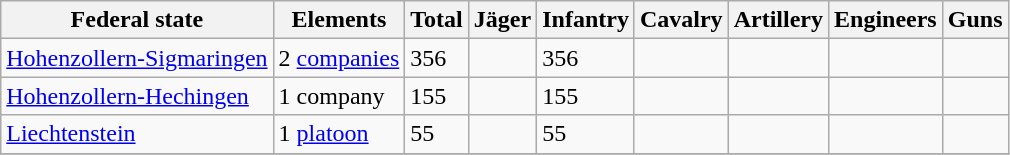<table class="wikitable">
<tr>
<th>Federal state</th>
<th>Elements</th>
<th>Total</th>
<th>Jäger</th>
<th>Infantry</th>
<th>Cavalry</th>
<th>Artillery</th>
<th>Engineers</th>
<th>Guns</th>
</tr>
<tr>
<td><a href='#'>Hohenzollern-Sigmaringen</a></td>
<td>2 <a href='#'>companies</a></td>
<td> 356</td>
<td></td>
<td> 356</td>
<td></td>
<td></td>
<td></td>
<td></td>
</tr>
<tr>
<td><a href='#'>Hohenzollern-Hechingen</a></td>
<td>1 company</td>
<td> 155</td>
<td></td>
<td> 155</td>
<td></td>
<td></td>
<td></td>
<td></td>
</tr>
<tr>
<td><a href='#'>Liechtenstein</a></td>
<td>1 <a href='#'>platoon</a></td>
<td> 55</td>
<td></td>
<td> 55</td>
<td></td>
<td></td>
<td></td>
<td></td>
</tr>
<tr>
</tr>
</table>
